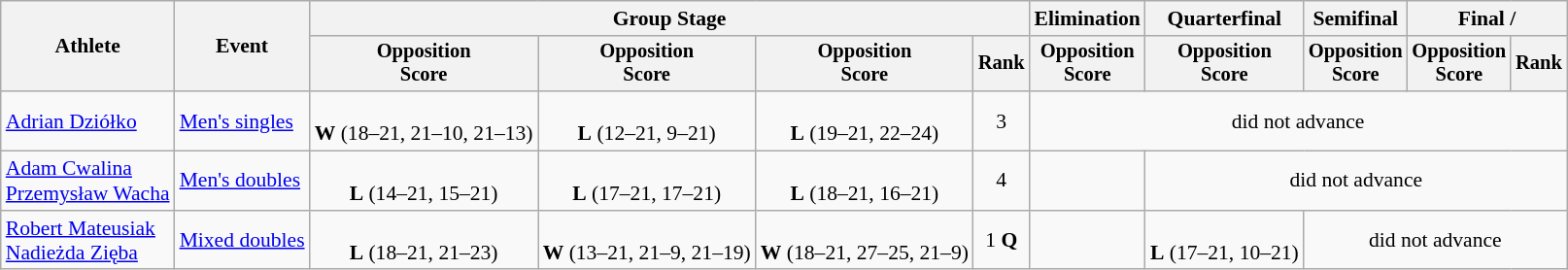<table class="wikitable" style="font-size:90%">
<tr>
<th rowspan=2>Athlete</th>
<th rowspan=2>Event</th>
<th colspan=4>Group Stage</th>
<th>Elimination</th>
<th>Quarterfinal</th>
<th>Semifinal</th>
<th colspan=2>Final / </th>
</tr>
<tr style="font-size:95%">
<th>Opposition<br>Score</th>
<th>Opposition<br>Score</th>
<th>Opposition<br>Score</th>
<th>Rank</th>
<th>Opposition<br>Score</th>
<th>Opposition<br>Score</th>
<th>Opposition<br>Score</th>
<th>Opposition<br>Score</th>
<th>Rank</th>
</tr>
<tr align=center>
<td align=left><a href='#'>Adrian Dziółko</a></td>
<td align=left><a href='#'>Men's singles</a></td>
<td><br><strong>W</strong> (18–21, 21–10, 21–13)</td>
<td><br><strong>L</strong> (12–21, 9–21)</td>
<td><br><strong>L</strong> (19–21, 22–24)</td>
<td>3</td>
<td colspan=5>did not advance</td>
</tr>
<tr align=center>
<td align=left><a href='#'>Adam Cwalina</a><br><a href='#'>Przemysław Wacha</a></td>
<td align=left><a href='#'>Men's doubles</a></td>
<td><br><strong>L</strong> (14–21, 15–21)</td>
<td><br><strong>L</strong> (17–21, 17–21)</td>
<td><br><strong>L</strong> (18–21, 16–21)</td>
<td>4</td>
<td></td>
<td colspan=4>did not advance</td>
</tr>
<tr align=center>
<td align=left><a href='#'>Robert Mateusiak</a><br><a href='#'>Nadieżda Zięba</a></td>
<td align=left><a href='#'>Mixed doubles</a></td>
<td><br><strong>L</strong> (18–21, 21–23)</td>
<td><br><strong>W</strong> (13–21, 21–9, 21–19)</td>
<td><br><strong>W</strong> (18–21, 27–25, 21–9)</td>
<td>1 <strong>Q</strong></td>
<td></td>
<td><br><strong>L</strong> (17–21, 10–21)</td>
<td colspan=4>did not advance</td>
</tr>
</table>
